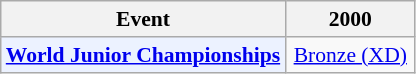<table style='font-size: 90%; text-align:center;' class='wikitable'>
<tr>
<th>Event</th>
<th>2000</th>
</tr>
<tr>
<td bgcolor="#ECF2FF"; align="left"><strong><a href='#'>World Junior Championships</a></strong></td>
<td style="width: 80px"> <a href='#'>Bronze (XD)</a></td>
</tr>
</table>
